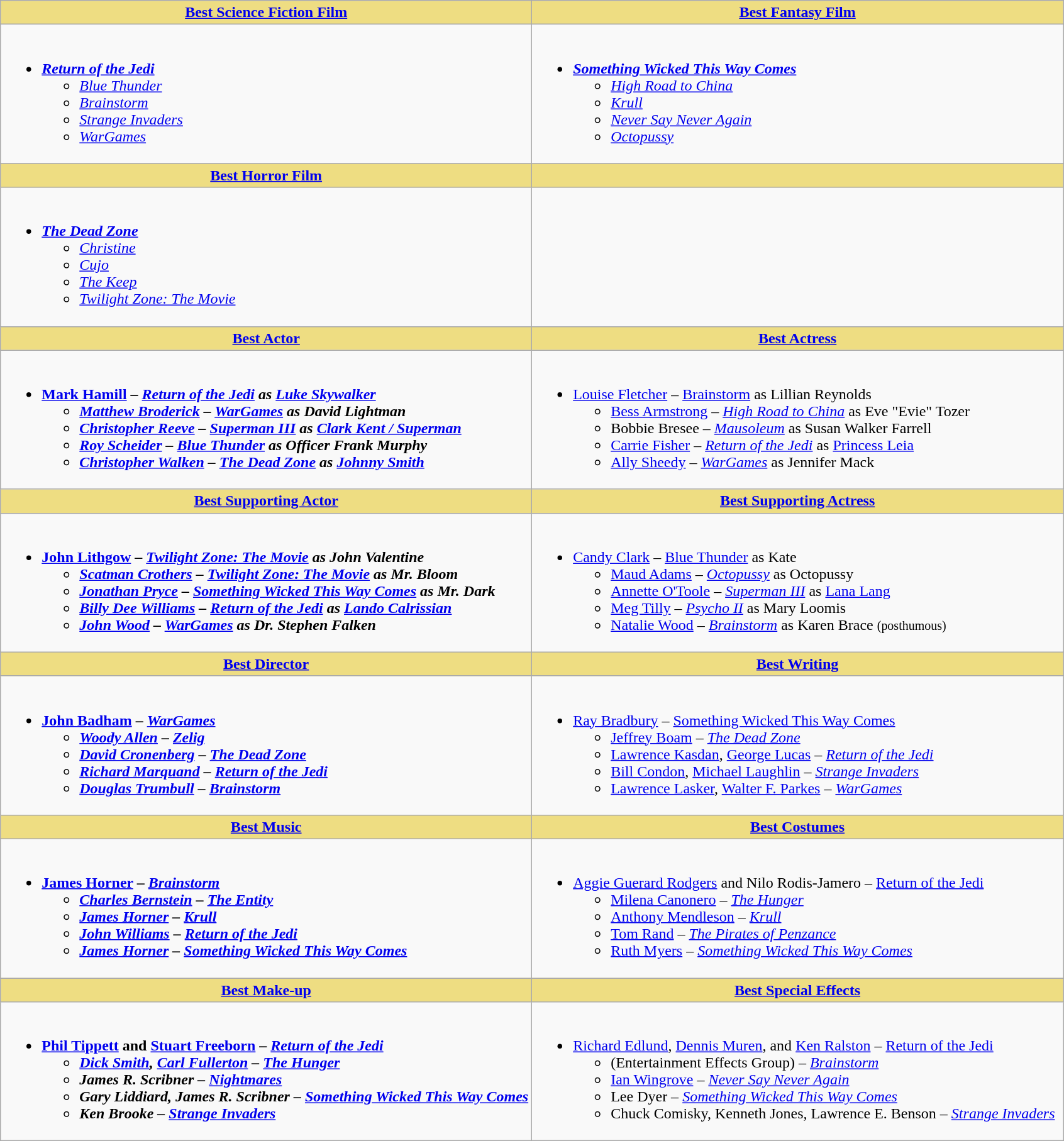<table class=wikitable>
<tr>
<th style="background:#EEDD82; width:50%"><a href='#'>Best Science Fiction Film</a></th>
<th style="background:#EEDD82; width:50%"><a href='#'>Best Fantasy Film</a></th>
</tr>
<tr>
<td valign="top"><br><ul><li><strong><em><a href='#'>Return of the Jedi</a></em></strong><ul><li><em><a href='#'>Blue Thunder</a></em></li><li><em><a href='#'>Brainstorm</a></em></li><li><em><a href='#'>Strange Invaders</a></em></li><li><em><a href='#'>WarGames</a></em></li></ul></li></ul></td>
<td valign="top"><br><ul><li><strong><em><a href='#'>Something Wicked This Way Comes</a></em></strong><ul><li><em><a href='#'>High Road to China</a></em></li><li><em><a href='#'>Krull</a></em></li><li><em><a href='#'>Never Say Never Again</a></em></li><li><em><a href='#'>Octopussy</a></em></li></ul></li></ul></td>
</tr>
<tr>
<th style="background:#EEDD82; width:50%"><a href='#'>Best Horror Film</a></th>
<th style="background:#EEDD82; width:50%"></th>
</tr>
<tr>
<td valign="top"><br><ul><li><strong><em><a href='#'>The Dead Zone</a></em></strong><ul><li><em><a href='#'>Christine</a></em></li><li><em><a href='#'>Cujo</a></em></li><li><em><a href='#'>The Keep</a></em></li><li><em><a href='#'>Twilight Zone: The Movie</a></em></li></ul></li></ul></td>
<td valign="top"></td>
</tr>
<tr>
<th style="background:#EEDD82; width:50%"><a href='#'>Best Actor</a></th>
<th style="background:#EEDD82; width:50%"><a href='#'>Best Actress</a></th>
</tr>
<tr>
<td valign="top"><br><ul><li><strong><a href='#'>Mark Hamill</a> – <em><a href='#'>Return of the Jedi</a><strong><em> as <a href='#'>Luke Skywalker</a><ul><li><a href='#'>Matthew Broderick</a> – </em><a href='#'>WarGames</a><em> as David Lightman</li><li><a href='#'>Christopher Reeve</a> – </em><a href='#'>Superman III</a><em> as <a href='#'>Clark Kent / Superman</a></li><li><a href='#'>Roy Scheider</a> – </em><a href='#'>Blue Thunder</a><em> as Officer Frank Murphy</li><li><a href='#'>Christopher Walken</a> – </em><a href='#'>The Dead Zone</a><em> as <a href='#'>Johnny Smith</a></li></ul></li></ul></td>
<td valign="top"><br><ul><li></strong><a href='#'>Louise Fletcher</a> – </em><a href='#'>Brainstorm</a></em></strong> as Lillian Reynolds<ul><li><a href='#'>Bess Armstrong</a> – <em><a href='#'>High Road to China</a></em> as Eve "Evie" Tozer</li><li>Bobbie Bresee – <em><a href='#'>Mausoleum</a></em> as Susan Walker Farrell</li><li><a href='#'>Carrie Fisher</a> – <em><a href='#'>Return of the Jedi</a></em> as <a href='#'>Princess Leia</a></li><li><a href='#'>Ally Sheedy</a> – <em><a href='#'>WarGames</a></em> as Jennifer Mack</li></ul></li></ul></td>
</tr>
<tr>
<th style="background:#EEDD82; width:50%"><a href='#'>Best Supporting Actor</a></th>
<th style="background:#EEDD82; width:50%"><a href='#'>Best Supporting Actress</a></th>
</tr>
<tr>
<td valign="top"><br><ul><li><strong><a href='#'>John Lithgow</a> – <em><a href='#'>Twilight Zone: The Movie</a><strong><em> as John Valentine<ul><li><a href='#'>Scatman Crothers</a> – </em><a href='#'>Twilight Zone: The Movie</a><em> as Mr. Bloom</li><li><a href='#'>Jonathan Pryce</a> – </em><a href='#'>Something Wicked This Way Comes</a><em> as Mr. Dark</li><li><a href='#'>Billy Dee Williams</a> – </em><a href='#'>Return of the Jedi</a><em> as <a href='#'>Lando Calrissian</a></li><li><a href='#'>John Wood</a> – </em><a href='#'>WarGames</a><em> as Dr. Stephen Falken</li></ul></li></ul></td>
<td valign="top"><br><ul><li></strong><a href='#'>Candy Clark</a> – </em><a href='#'>Blue Thunder</a></em></strong> as Kate<ul><li><a href='#'>Maud Adams</a> – <em><a href='#'>Octopussy</a></em> as Octopussy</li><li><a href='#'>Annette O'Toole</a> – <em><a href='#'>Superman III</a></em> as <a href='#'>Lana Lang</a></li><li><a href='#'>Meg Tilly</a> – <em><a href='#'>Psycho II</a></em> as Mary Loomis</li><li><a href='#'>Natalie Wood</a> – <em><a href='#'>Brainstorm</a></em> as Karen Brace <small>(posthumous)</small></li></ul></li></ul></td>
</tr>
<tr>
<th style="background:#EEDD82; width:50%"><a href='#'>Best Director</a></th>
<th style="background:#EEDD82; width:50%"><a href='#'>Best Writing</a></th>
</tr>
<tr>
<td valign="top"><br><ul><li><strong><a href='#'>John Badham</a> – <em><a href='#'>WarGames</a><strong><em><ul><li><a href='#'>Woody Allen</a> – </em><a href='#'>Zelig</a><em></li><li><a href='#'>David Cronenberg</a> – </em><a href='#'>The Dead Zone</a><em></li><li><a href='#'>Richard Marquand</a> – </em><a href='#'>Return of the Jedi</a><em></li><li><a href='#'>Douglas Trumbull</a> – </em><a href='#'>Brainstorm</a><em></li></ul></li></ul></td>
<td valign="top"><br><ul><li></strong><a href='#'>Ray Bradbury</a> – </em><a href='#'>Something Wicked This Way Comes</a></em></strong><ul><li><a href='#'>Jeffrey Boam</a> – <em><a href='#'>The Dead Zone</a></em></li><li><a href='#'>Lawrence Kasdan</a>, <a href='#'>George Lucas</a> – <em><a href='#'>Return of the Jedi</a></em></li><li><a href='#'>Bill Condon</a>, <a href='#'>Michael Laughlin</a> – <em><a href='#'>Strange Invaders</a></em></li><li><a href='#'>Lawrence Lasker</a>, <a href='#'>Walter F. Parkes</a> – <em><a href='#'>WarGames</a></em></li></ul></li></ul></td>
</tr>
<tr>
<th style="background:#EEDD82; width:50%"><a href='#'>Best Music</a></th>
<th style="background:#EEDD82; width:50%"><a href='#'>Best Costumes</a></th>
</tr>
<tr>
<td valign="top"><br><ul><li><strong><a href='#'>James Horner</a> – <em><a href='#'>Brainstorm</a><strong><em><ul><li><a href='#'>Charles Bernstein</a> – </em><a href='#'>The Entity</a><em></li><li><a href='#'>James Horner</a> – </em><a href='#'>Krull</a><em></li><li><a href='#'>John Williams</a> – </em><a href='#'>Return of the Jedi</a><em></li><li><a href='#'>James Horner</a> – </em><a href='#'>Something Wicked This Way Comes</a><em></li></ul></li></ul></td>
<td valign="top"><br><ul><li></strong><a href='#'>Aggie Guerard Rodgers</a> and Nilo Rodis-Jamero – </em><a href='#'>Return of the Jedi</a></em></strong><ul><li><a href='#'>Milena Canonero</a> – <em><a href='#'>The Hunger</a></em></li><li><a href='#'>Anthony Mendleson</a> – <em><a href='#'>Krull</a></em></li><li><a href='#'>Tom Rand</a> – <em><a href='#'>The Pirates of Penzance</a></em></li><li><a href='#'>Ruth Myers</a> – <em><a href='#'>Something Wicked This Way Comes</a></em></li></ul></li></ul></td>
</tr>
<tr>
<th style="background:#EEDD82; width:50%"><a href='#'>Best Make-up</a></th>
<th style="background:#EEDD82; width:50%"><a href='#'>Best Special Effects</a></th>
</tr>
<tr>
<td valign="top"><br><ul><li><strong><a href='#'>Phil Tippett</a> and <a href='#'>Stuart Freeborn</a> – <em><a href='#'>Return of the Jedi</a><strong><em><ul><li><a href='#'>Dick Smith</a>, <a href='#'>Carl Fullerton</a> – </em><a href='#'>The Hunger</a><em></li><li>James R. Scribner – </em><a href='#'>Nightmares</a><em></li><li>Gary Liddiard, James R. Scribner – </em><a href='#'>Something Wicked This Way Comes</a><em></li><li>Ken Brooke – </em><a href='#'>Strange Invaders</a><em></li></ul></li></ul></td>
<td valign="top"><br><ul><li></strong><a href='#'>Richard Edlund</a>, <a href='#'>Dennis Muren</a>, and <a href='#'>Ken Ralston</a> – </em><a href='#'>Return of the Jedi</a></em></strong><ul><li>(Entertainment Effects Group) – <em><a href='#'>Brainstorm</a></em></li><li><a href='#'>Ian Wingrove</a> – <em><a href='#'>Never Say Never Again</a></em></li><li>Lee Dyer – <em><a href='#'>Something Wicked This Way Comes</a></em></li><li>Chuck Comisky, Kenneth Jones, Lawrence E. Benson  – <em><a href='#'>Strange Invaders</a></em></li></ul></li></ul></td>
</tr>
</table>
